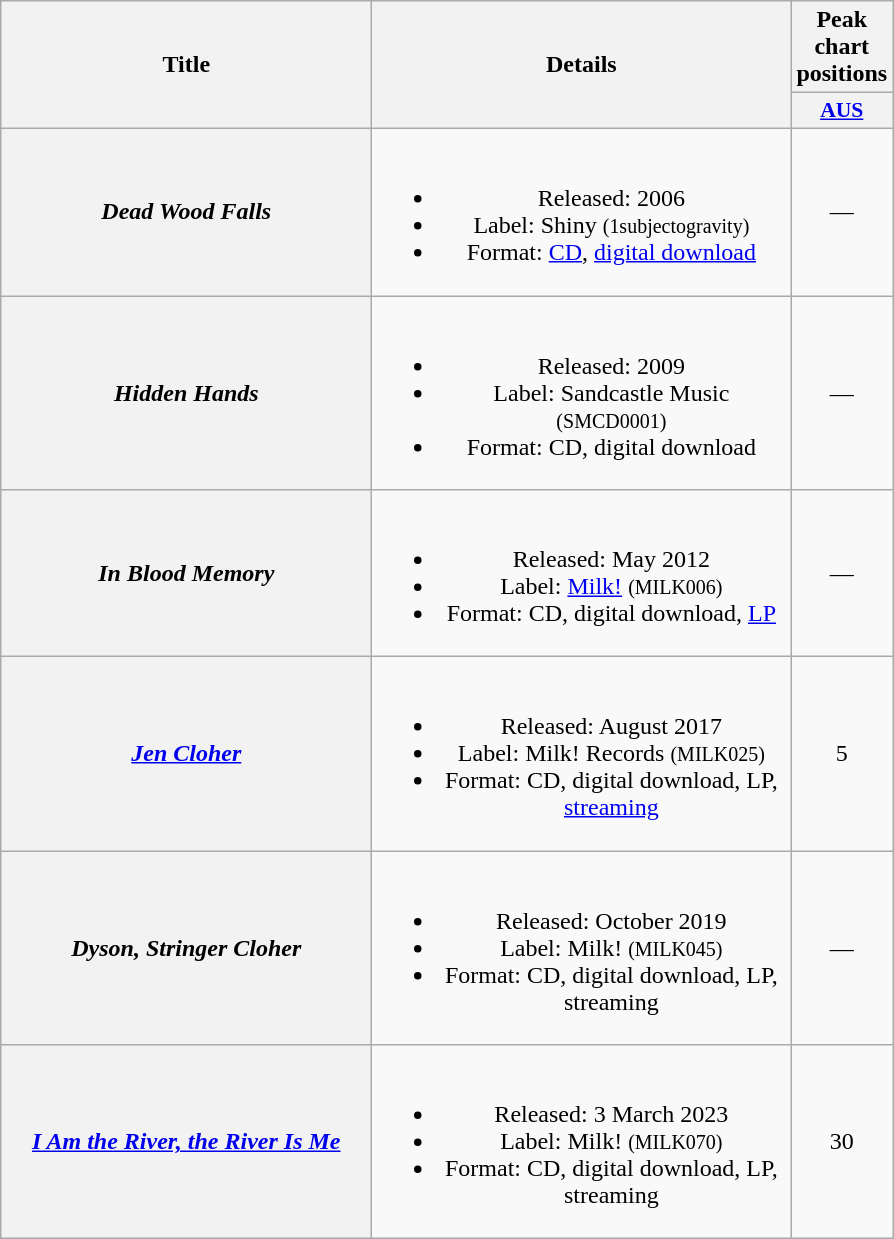<table class="wikitable plainrowheaders" style="text-align:center;" border="1">
<tr>
<th scope="col" rowspan="2" style="width:15em;">Title</th>
<th scope="col" rowspan="2" style="width:17em;">Details</th>
<th scope="col" colspan="1">Peak chart positions</th>
</tr>
<tr>
<th scope="col" style="width:3em;font-size:90%;"><a href='#'>AUS</a><br></th>
</tr>
<tr>
<th scope="row"><em>Dead Wood Falls</em> <br></th>
<td><br><ul><li>Released: 2006</li><li>Label: Shiny <small>(1subjectogravity)</small></li><li>Format: <a href='#'>CD</a>, <a href='#'>digital download</a></li></ul></td>
<td>—</td>
</tr>
<tr>
<th scope="row"><em>Hidden Hands</em> <br></th>
<td><br><ul><li>Released: 2009</li><li>Label: Sandcastle Music <small>(SMCD0001)</small></li><li>Format: CD, digital download</li></ul></td>
<td>—</td>
</tr>
<tr>
<th scope="row"><em>In Blood Memory</em></th>
<td><br><ul><li>Released: May 2012</li><li>Label: <a href='#'>Milk!</a> <small>(MILK006)</small></li><li>Format: CD, digital download, <a href='#'>LP</a></li></ul></td>
<td>—</td>
</tr>
<tr>
<th scope="row"><em><a href='#'>Jen Cloher</a></em></th>
<td><br><ul><li>Released: August 2017</li><li>Label: Milk! Records <small>(MILK025)</small></li><li>Format: CD, digital download, LP, <a href='#'>streaming</a></li></ul></td>
<td>5</td>
</tr>
<tr>
<th scope="row"><em>Dyson, Stringer Cloher</em> <br></th>
<td><br><ul><li>Released: October 2019</li><li>Label: Milk! <small>(MILK045)</small></li><li>Format: CD, digital download, LP, streaming</li></ul></td>
<td>—</td>
</tr>
<tr>
<th scope="row"><em><a href='#'>I Am the River, the River Is Me</a></em></th>
<td><br><ul><li>Released: 3 March 2023</li><li>Label: Milk! <small>(MILK070)</small></li><li>Format: CD, digital download, LP, streaming</li></ul></td>
<td>30<br></td>
</tr>
</table>
